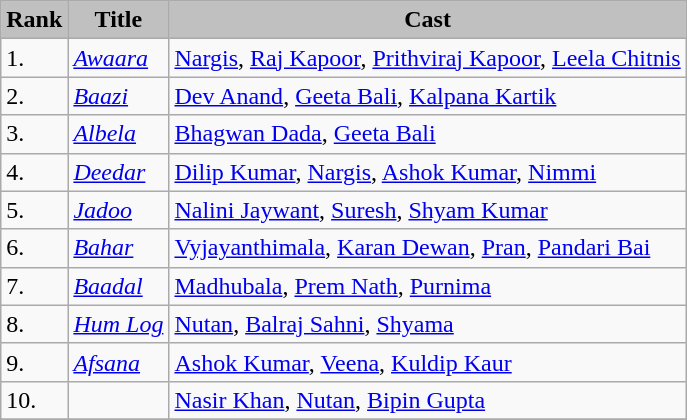<table class="wikitable">
<tr bgcolor="silver" align="center">
<td rowspan="1"><strong>Rank</strong></td>
<td rowspan="1"><strong>Title</strong></td>
<td rowspan="1"><strong>Cast</strong></td>
</tr>
<tr>
<td>1.</td>
<td><em><a href='#'>Awaara</a></em></td>
<td><a href='#'>Nargis</a>, <a href='#'>Raj Kapoor</a>, <a href='#'>Prithviraj Kapoor</a>, <a href='#'>Leela Chitnis</a></td>
</tr>
<tr>
<td>2.</td>
<td><em><a href='#'>Baazi</a></em></td>
<td><a href='#'>Dev Anand</a>, <a href='#'>Geeta Bali</a>, <a href='#'>Kalpana Kartik</a></td>
</tr>
<tr>
<td>3.</td>
<td><em><a href='#'>Albela</a></em></td>
<td><a href='#'>Bhagwan Dada</a>, <a href='#'>Geeta Bali</a></td>
</tr>
<tr>
<td>4.</td>
<td><em><a href='#'>Deedar</a></em></td>
<td><a href='#'>Dilip Kumar</a>, <a href='#'>Nargis</a>, <a href='#'>Ashok Kumar</a>, <a href='#'>Nimmi</a></td>
</tr>
<tr>
<td>5.</td>
<td><em><a href='#'>Jadoo</a></em></td>
<td><a href='#'>Nalini Jaywant</a>, <a href='#'>Suresh</a>, <a href='#'>Shyam Kumar</a></td>
</tr>
<tr>
<td>6.</td>
<td><em><a href='#'>Bahar</a></em></td>
<td><a href='#'>Vyjayanthimala</a>, <a href='#'>Karan Dewan</a>, <a href='#'>Pran</a>, <a href='#'>Pandari Bai</a></td>
</tr>
<tr>
<td>7.</td>
<td><em><a href='#'>Baadal</a></em></td>
<td><a href='#'>Madhubala</a>, <a href='#'>Prem Nath</a>, <a href='#'>Purnima</a></td>
</tr>
<tr>
<td>8.</td>
<td><em><a href='#'>Hum Log</a></em></td>
<td><a href='#'>Nutan</a>, <a href='#'>Balraj Sahni</a>, <a href='#'>Shyama</a></td>
</tr>
<tr>
<td>9.</td>
<td><em><a href='#'>Afsana</a></em></td>
<td><a href='#'>Ashok Kumar</a>, <a href='#'>Veena</a>, <a href='#'>Kuldip Kaur</a></td>
</tr>
<tr>
<td>10.</td>
<td><em></em></td>
<td><a href='#'>Nasir Khan</a>, <a href='#'>Nutan</a>, <a href='#'>Bipin Gupta</a></td>
</tr>
<tr>
</tr>
</table>
